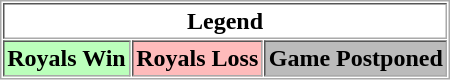<table align="center" border="1" cellpadding="2" cellspacing="1" style="border:1px solid #aaa">
<tr>
<th colspan="3">Legend</th>
</tr>
<tr>
<th bgcolor="bbffbb">Royals Win</th>
<th bgcolor="ffbbbb">Royals Loss</th>
<th bgcolor="bbbbbb">Game Postponed</th>
</tr>
</table>
